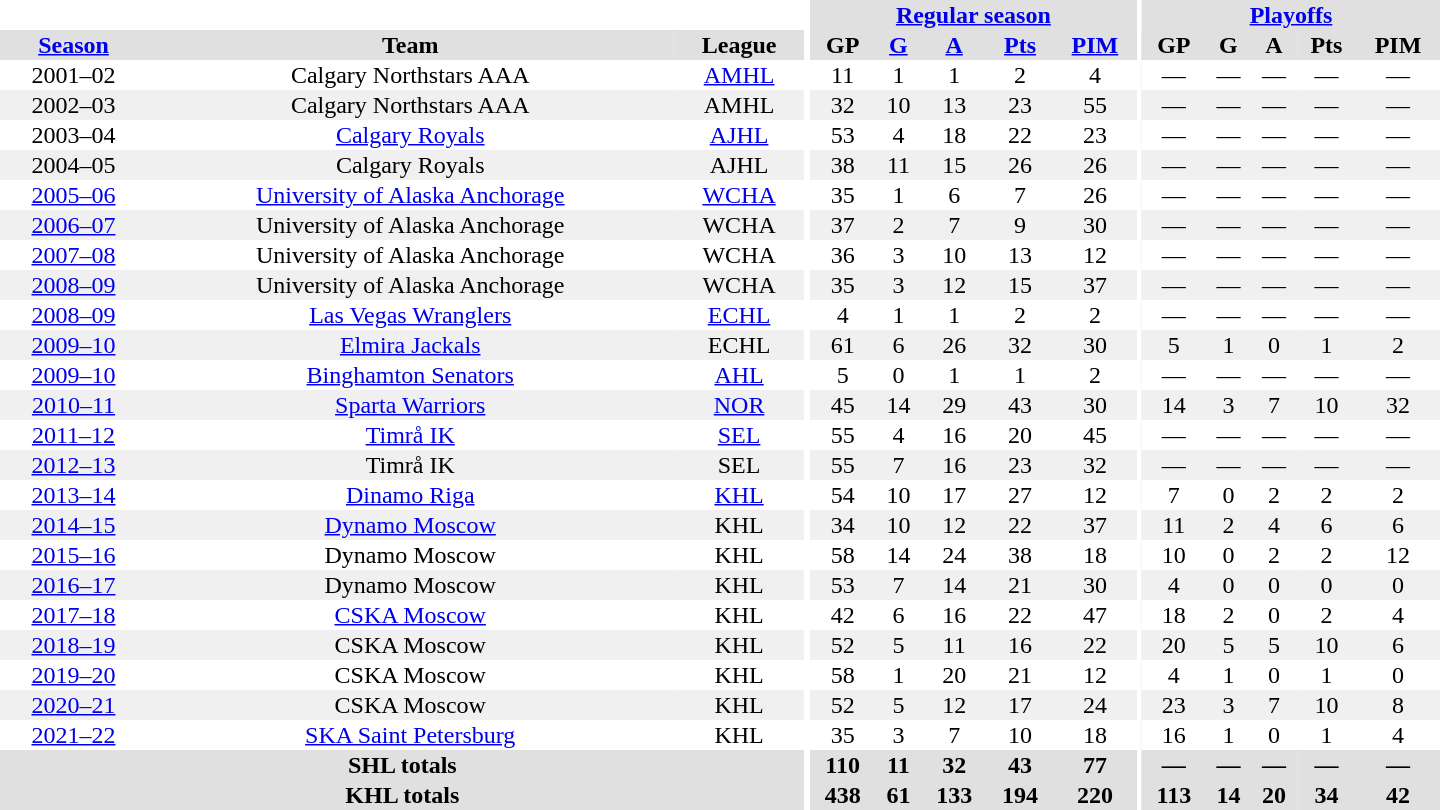<table border="0" cellpadding="1" cellspacing="0" style="text-align:center; width:60em">
<tr bgcolor="#e0e0e0">
<th colspan="3" bgcolor="#ffffff"></th>
<th rowspan="99" bgcolor="#ffffff"></th>
<th colspan="5"><a href='#'>Regular season</a></th>
<th rowspan="99" bgcolor="#ffffff"></th>
<th colspan="5"><a href='#'>Playoffs</a></th>
</tr>
<tr bgcolor="#e0e0e0">
<th><a href='#'>Season</a></th>
<th>Team</th>
<th>League</th>
<th>GP</th>
<th><a href='#'>G</a></th>
<th><a href='#'>A</a></th>
<th><a href='#'>Pts</a></th>
<th><a href='#'>PIM</a></th>
<th>GP</th>
<th>G</th>
<th>A</th>
<th>Pts</th>
<th>PIM</th>
</tr>
<tr>
<td>2001–02</td>
<td>Calgary Northstars AAA</td>
<td><a href='#'>AMHL</a></td>
<td>11</td>
<td>1</td>
<td>1</td>
<td>2</td>
<td>4</td>
<td>—</td>
<td>—</td>
<td>—</td>
<td>—</td>
<td>—</td>
</tr>
<tr bgcolor="#f0f0f0">
<td>2002–03</td>
<td>Calgary Northstars AAA</td>
<td>AMHL</td>
<td>32</td>
<td>10</td>
<td>13</td>
<td>23</td>
<td>55</td>
<td>—</td>
<td>—</td>
<td>—</td>
<td>—</td>
<td>—</td>
</tr>
<tr>
<td>2003–04</td>
<td><a href='#'>Calgary Royals</a></td>
<td><a href='#'>AJHL</a></td>
<td>53</td>
<td>4</td>
<td>18</td>
<td>22</td>
<td>23</td>
<td>—</td>
<td>—</td>
<td>—</td>
<td>—</td>
<td>—</td>
</tr>
<tr bgcolor="#f0f0f0">
<td>2004–05</td>
<td>Calgary Royals</td>
<td>AJHL</td>
<td>38</td>
<td>11</td>
<td>15</td>
<td>26</td>
<td>26</td>
<td>—</td>
<td>—</td>
<td>—</td>
<td>—</td>
<td>—</td>
</tr>
<tr>
<td><a href='#'>2005–06</a></td>
<td><a href='#'>University of Alaska Anchorage</a></td>
<td><a href='#'>WCHA</a></td>
<td>35</td>
<td>1</td>
<td>6</td>
<td>7</td>
<td>26</td>
<td>—</td>
<td>—</td>
<td>—</td>
<td>—</td>
<td>—</td>
</tr>
<tr bgcolor="#f0f0f0">
<td><a href='#'>2006–07</a></td>
<td>University of Alaska Anchorage</td>
<td>WCHA</td>
<td>37</td>
<td>2</td>
<td>7</td>
<td>9</td>
<td>30</td>
<td>—</td>
<td>—</td>
<td>—</td>
<td>—</td>
<td>—</td>
</tr>
<tr>
<td><a href='#'>2007–08</a></td>
<td>University of Alaska Anchorage</td>
<td>WCHA</td>
<td>36</td>
<td>3</td>
<td>10</td>
<td>13</td>
<td>12</td>
<td>—</td>
<td>—</td>
<td>—</td>
<td>—</td>
<td>—</td>
</tr>
<tr bgcolor="#f0f0f0">
<td><a href='#'>2008–09</a></td>
<td>University of Alaska Anchorage</td>
<td>WCHA</td>
<td>35</td>
<td>3</td>
<td>12</td>
<td>15</td>
<td>37</td>
<td>—</td>
<td>—</td>
<td>—</td>
<td>—</td>
<td>—</td>
</tr>
<tr>
<td><a href='#'>2008–09</a></td>
<td><a href='#'>Las Vegas Wranglers</a></td>
<td><a href='#'>ECHL</a></td>
<td>4</td>
<td>1</td>
<td>1</td>
<td>2</td>
<td>2</td>
<td>—</td>
<td>—</td>
<td>—</td>
<td>—</td>
<td>—</td>
</tr>
<tr bgcolor="#f0f0f0">
<td><a href='#'>2009–10</a></td>
<td><a href='#'>Elmira Jackals</a></td>
<td>ECHL</td>
<td>61</td>
<td>6</td>
<td>26</td>
<td>32</td>
<td>30</td>
<td>5</td>
<td>1</td>
<td>0</td>
<td>1</td>
<td>2</td>
</tr>
<tr>
<td><a href='#'>2009–10</a></td>
<td><a href='#'>Binghamton Senators</a></td>
<td><a href='#'>AHL</a></td>
<td>5</td>
<td>0</td>
<td>1</td>
<td>1</td>
<td>2</td>
<td>—</td>
<td>—</td>
<td>—</td>
<td>—</td>
<td>—</td>
</tr>
<tr bgcolor="#f0f0f0">
<td><a href='#'>2010–11</a></td>
<td><a href='#'>Sparta Warriors</a></td>
<td><a href='#'>NOR</a></td>
<td>45</td>
<td>14</td>
<td>29</td>
<td>43</td>
<td>30</td>
<td>14</td>
<td>3</td>
<td>7</td>
<td>10</td>
<td>32</td>
</tr>
<tr>
<td><a href='#'>2011–12</a></td>
<td><a href='#'>Timrå IK</a></td>
<td><a href='#'>SEL</a></td>
<td>55</td>
<td>4</td>
<td>16</td>
<td>20</td>
<td>45</td>
<td>—</td>
<td>—</td>
<td>—</td>
<td>—</td>
<td>—</td>
</tr>
<tr bgcolor="#f0f0f0">
<td><a href='#'>2012–13</a></td>
<td>Timrå IK</td>
<td>SEL</td>
<td>55</td>
<td>7</td>
<td>16</td>
<td>23</td>
<td>32</td>
<td>—</td>
<td>—</td>
<td>—</td>
<td>—</td>
<td>—</td>
</tr>
<tr>
<td><a href='#'>2013–14</a></td>
<td><a href='#'>Dinamo Riga</a></td>
<td><a href='#'>KHL</a></td>
<td>54</td>
<td>10</td>
<td>17</td>
<td>27</td>
<td>12</td>
<td>7</td>
<td>0</td>
<td>2</td>
<td>2</td>
<td>2</td>
</tr>
<tr bgcolor="#f0f0f0">
<td><a href='#'>2014–15</a></td>
<td><a href='#'>Dynamo Moscow</a></td>
<td>KHL</td>
<td>34</td>
<td>10</td>
<td>12</td>
<td>22</td>
<td>37</td>
<td>11</td>
<td>2</td>
<td>4</td>
<td>6</td>
<td>6</td>
</tr>
<tr>
<td><a href='#'>2015–16</a></td>
<td>Dynamo Moscow</td>
<td>KHL</td>
<td>58</td>
<td>14</td>
<td>24</td>
<td>38</td>
<td>18</td>
<td>10</td>
<td>0</td>
<td>2</td>
<td>2</td>
<td>12</td>
</tr>
<tr bgcolor="#f0f0f0">
<td><a href='#'>2016–17</a></td>
<td>Dynamo Moscow</td>
<td>KHL</td>
<td>53</td>
<td>7</td>
<td>14</td>
<td>21</td>
<td>30</td>
<td>4</td>
<td>0</td>
<td>0</td>
<td>0</td>
<td>0</td>
</tr>
<tr>
<td><a href='#'>2017–18</a></td>
<td><a href='#'>CSKA Moscow</a></td>
<td>KHL</td>
<td>42</td>
<td>6</td>
<td>16</td>
<td>22</td>
<td>47</td>
<td>18</td>
<td>2</td>
<td>0</td>
<td>2</td>
<td>4</td>
</tr>
<tr bgcolor="#f0f0f0">
<td><a href='#'>2018–19</a></td>
<td>CSKA Moscow</td>
<td>KHL</td>
<td>52</td>
<td>5</td>
<td>11</td>
<td>16</td>
<td>22</td>
<td>20</td>
<td>5</td>
<td>5</td>
<td>10</td>
<td>6</td>
</tr>
<tr>
<td><a href='#'>2019–20</a></td>
<td>CSKA Moscow</td>
<td>KHL</td>
<td>58</td>
<td>1</td>
<td>20</td>
<td>21</td>
<td>12</td>
<td>4</td>
<td>1</td>
<td>0</td>
<td>1</td>
<td>0</td>
</tr>
<tr bgcolor="#f0f0f0">
<td><a href='#'>2020–21</a></td>
<td>CSKA Moscow</td>
<td>KHL</td>
<td>52</td>
<td>5</td>
<td>12</td>
<td>17</td>
<td>24</td>
<td>23</td>
<td>3</td>
<td>7</td>
<td>10</td>
<td>8</td>
</tr>
<tr>
<td><a href='#'>2021–22</a></td>
<td><a href='#'>SKA Saint Petersburg</a></td>
<td>KHL</td>
<td>35</td>
<td>3</td>
<td>7</td>
<td>10</td>
<td>18</td>
<td>16</td>
<td>1</td>
<td>0</td>
<td>1</td>
<td>4</td>
</tr>
<tr bgcolor="#e0e0e0">
<th colspan="3">SHL totals</th>
<th>110</th>
<th>11</th>
<th>32</th>
<th>43</th>
<th>77</th>
<th>—</th>
<th>—</th>
<th>—</th>
<th>—</th>
<th>—</th>
</tr>
<tr bgcolor="#e0e0e0">
<th colspan="3">KHL totals</th>
<th>438</th>
<th>61</th>
<th>133</th>
<th>194</th>
<th>220</th>
<th>113</th>
<th>14</th>
<th>20</th>
<th>34</th>
<th>42</th>
</tr>
</table>
